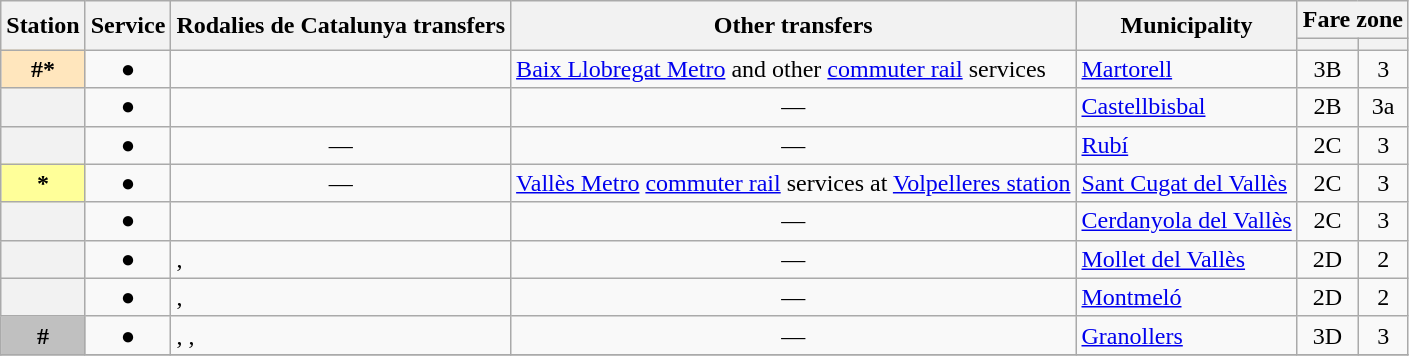<table class="wikitable sortable plainrowheaders">
<tr>
<th scope=col rowspan=2>Station</th>
<th scope=col rowspan=2>Service</th>
<th scope=col rowspan=2>Rodalies de Catalunya transfers</th>
<th scope=col rowspan=2>Other transfers</th>
<th scope=col rowspan=2>Municipality</th>
<th scope=col colspan=2>Fare zone</th>
</tr>
<tr>
<th scope=col></th>
<th scope=col></th>
</tr>
<tr>
<th scope=row style="background-color:#FFE6BD">#*</th>
<td align=center>●</td>
<td></td>
<td><a href='#'>Baix Llobregat Metro</a> and other <a href='#'>commuter rail</a> services</td>
<td><a href='#'>Martorell</a></td>
<td align=center>3B</td>
<td align=center>3</td>
</tr>
<tr>
<th scope=row></th>
<td align=center>●</td>
<td></td>
<td align=center>—</td>
<td><a href='#'>Castellbisbal</a></td>
<td align=center>2B</td>
<td align=center>3a</td>
</tr>
<tr>
<th scope=row></th>
<td align=center>●</td>
<td align=center>—</td>
<td align=center>—</td>
<td><a href='#'>Rubí</a></td>
<td align=center>2C</td>
<td align=center>3</td>
</tr>
<tr>
<th scope=row style="background-color:#FFFF99">*</th>
<td align=center>●</td>
<td align=center>—</td>
<td><a href='#'>Vallès Metro</a> <a href='#'>commuter rail</a> services at <a href='#'>Volpelleres station</a></td>
<td><a href='#'>Sant Cugat del Vallès</a></td>
<td align=center>2C</td>
<td align=center>3</td>
</tr>
<tr>
<th scope=row></th>
<td align=center>●</td>
<td></td>
<td align=center>—</td>
<td><a href='#'>Cerdanyola del Vallès</a></td>
<td align=center>2C</td>
<td align=center>3</td>
</tr>
<tr>
<th scope=row></th>
<td align=center>●</td>
<td>, </td>
<td align=center>—</td>
<td><a href='#'>Mollet del Vallès</a></td>
<td align=center>2D</td>
<td align=center>2</td>
</tr>
<tr>
<th scope=row></th>
<td align=center>●</td>
<td>, </td>
<td align=center>—</td>
<td><a href='#'>Montmeló</a></td>
<td align=center>2D</td>
<td align=center>2</td>
</tr>
<tr>
<th scope=row style="background: #C0C0C0;">#</th>
<td align=center>●</td>
<td>, , </td>
<td align=center>—</td>
<td><a href='#'>Granollers</a></td>
<td align=center>3D</td>
<td align=center>3</td>
</tr>
<tr>
</tr>
</table>
